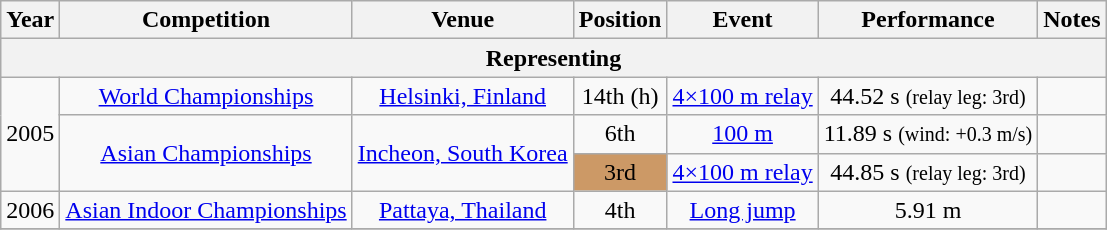<table class="wikitable sortable" style=text-align:center>
<tr>
<th>Year</th>
<th>Competition</th>
<th>Venue</th>
<th>Position</th>
<th>Event</th>
<th>Performance</th>
<th>Notes</th>
</tr>
<tr>
<th colspan="7">Representing </th>
</tr>
<tr>
<td rowspan=3>2005</td>
<td><a href='#'>World Championships</a></td>
<td><a href='#'>Helsinki, Finland</a></td>
<td>14th (h)</td>
<td><a href='#'>4×100 m relay</a></td>
<td>44.52 s <small>(relay leg: 3rd)</small></td>
<td></td>
</tr>
<tr>
<td rowspan=2><a href='#'>Asian Championships</a></td>
<td rowspan=2><a href='#'>Incheon, South Korea</a></td>
<td>6th</td>
<td><a href='#'>100 m</a></td>
<td>11.89 s <small>(wind: +0.3 m/s)</small></td>
<td></td>
</tr>
<tr>
<td bgcolor=cc9966>3rd</td>
<td><a href='#'>4×100 m relay</a></td>
<td>44.85 s <small>(relay leg: 3rd)</small></td>
<td></td>
</tr>
<tr>
<td>2006</td>
<td><a href='#'>Asian Indoor Championships</a></td>
<td><a href='#'>Pattaya, Thailand</a></td>
<td>4th</td>
<td><a href='#'>Long jump</a></td>
<td>5.91 m</td>
<td></td>
</tr>
<tr>
</tr>
</table>
